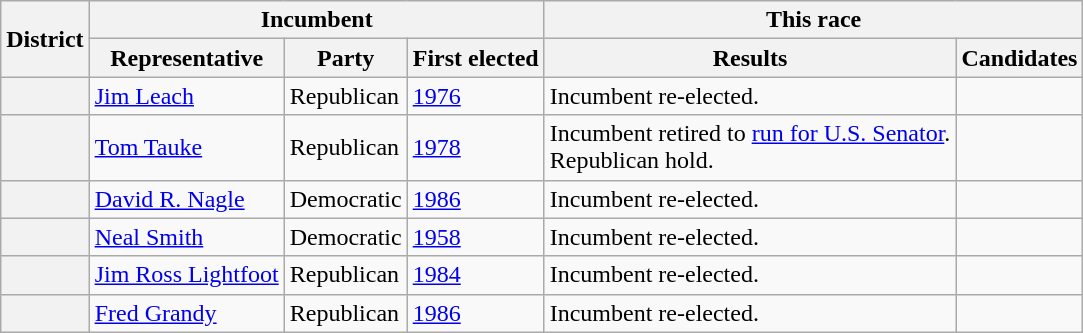<table class=wikitable>
<tr>
<th rowspan=2>District</th>
<th colspan=3>Incumbent</th>
<th colspan=2>This race</th>
</tr>
<tr>
<th>Representative</th>
<th>Party</th>
<th>First elected</th>
<th>Results</th>
<th>Candidates</th>
</tr>
<tr>
<th></th>
<td><a href='#'>Jim Leach</a></td>
<td>Republican</td>
<td><a href='#'>1976</a></td>
<td>Incumbent re-elected.</td>
<td nowrap></td>
</tr>
<tr>
<th></th>
<td><a href='#'>Tom Tauke</a></td>
<td>Republican</td>
<td><a href='#'>1978</a></td>
<td>Incumbent retired to <a href='#'>run for U.S. Senator</a>.<br>Republican hold.</td>
<td nowrap></td>
</tr>
<tr>
<th></th>
<td><a href='#'>David R. Nagle</a></td>
<td>Democratic</td>
<td><a href='#'>1986</a></td>
<td>Incumbent re-elected.</td>
<td nowrap></td>
</tr>
<tr>
<th></th>
<td><a href='#'>Neal Smith</a></td>
<td>Democratic</td>
<td><a href='#'>1958</a></td>
<td>Incumbent re-elected.</td>
<td nowrap></td>
</tr>
<tr>
<th></th>
<td><a href='#'>Jim Ross Lightfoot</a></td>
<td>Republican</td>
<td><a href='#'>1984</a></td>
<td>Incumbent re-elected.</td>
<td nowrap></td>
</tr>
<tr>
<th></th>
<td><a href='#'>Fred Grandy</a></td>
<td>Republican</td>
<td><a href='#'>1986</a></td>
<td>Incumbent re-elected.</td>
<td nowrap></td>
</tr>
</table>
